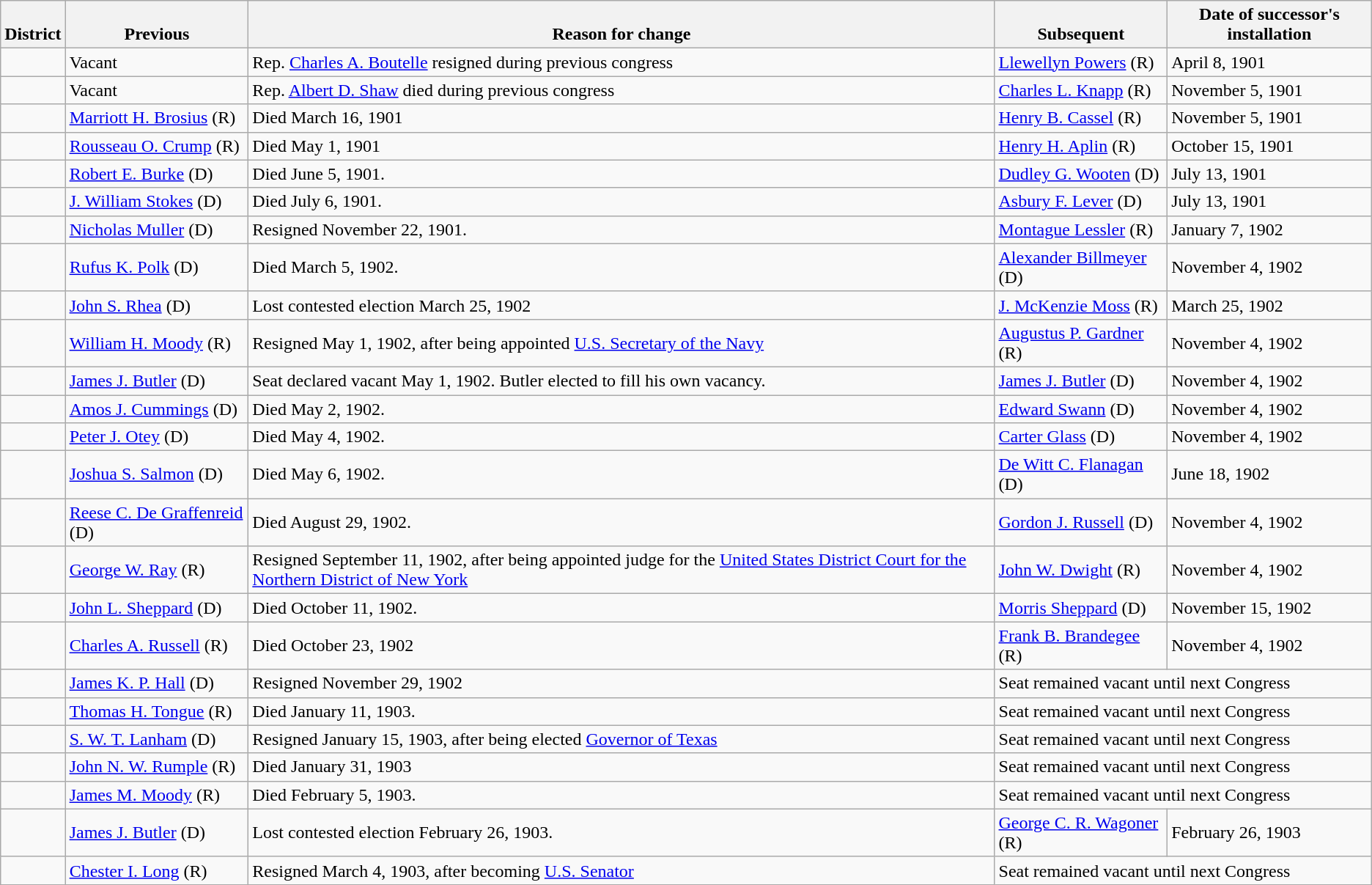<table class="wikitable sortable">
<tr valign=bottom>
<th>District</th>
<th>Previous</th>
<th>Reason for change</th>
<th>Subsequent</th>
<th>Date of successor's installation</th>
</tr>
<tr>
<td></td>
<td>Vacant</td>
<td>Rep. <a href='#'>Charles A. Boutelle</a> resigned during previous congress</td>
<td><a href='#'>Llewellyn Powers</a> (R)</td>
<td>April 8, 1901</td>
</tr>
<tr>
<td></td>
<td>Vacant</td>
<td>Rep. <a href='#'>Albert D. Shaw</a> died during previous congress</td>
<td><a href='#'>Charles L. Knapp</a> (R)</td>
<td>November 5, 1901</td>
</tr>
<tr>
<td></td>
<td><a href='#'>Marriott H. Brosius</a> (R)</td>
<td>Died March 16, 1901</td>
<td><a href='#'>Henry B. Cassel</a> (R)</td>
<td>November 5, 1901</td>
</tr>
<tr>
<td></td>
<td><a href='#'>Rousseau O. Crump</a> (R)</td>
<td>Died May 1, 1901</td>
<td><a href='#'>Henry H. Aplin</a> (R)</td>
<td>October 15, 1901</td>
</tr>
<tr>
<td></td>
<td><a href='#'>Robert E. Burke</a> (D)</td>
<td>Died June 5, 1901.</td>
<td><a href='#'>Dudley G. Wooten</a> (D)</td>
<td>July 13, 1901</td>
</tr>
<tr>
<td></td>
<td><a href='#'>J. William Stokes</a> (D)</td>
<td>Died July 6, 1901.</td>
<td><a href='#'>Asbury F. Lever</a> (D)</td>
<td>July 13, 1901</td>
</tr>
<tr>
<td></td>
<td><a href='#'>Nicholas Muller</a> (D)</td>
<td>Resigned November 22, 1901.</td>
<td><a href='#'>Montague Lessler</a> (R)</td>
<td>January 7, 1902</td>
</tr>
<tr>
<td></td>
<td><a href='#'>Rufus K. Polk</a> (D)</td>
<td>Died March 5, 1902.</td>
<td><a href='#'>Alexander Billmeyer</a> (D)</td>
<td>November 4, 1902</td>
</tr>
<tr>
<td></td>
<td><a href='#'>John S. Rhea</a> (D)</td>
<td>Lost contested election March 25, 1902</td>
<td><a href='#'>J. McKenzie Moss</a> (R)</td>
<td>March 25, 1902</td>
</tr>
<tr>
<td></td>
<td><a href='#'>William H. Moody</a> (R)</td>
<td>Resigned May 1, 1902, after being appointed <a href='#'>U.S. Secretary of the Navy</a></td>
<td><a href='#'>Augustus P. Gardner</a> (R)</td>
<td>November 4, 1902</td>
</tr>
<tr>
<td></td>
<td><a href='#'>James J. Butler</a> (D)</td>
<td>Seat declared vacant May 1, 1902.  Butler elected to fill his own vacancy.</td>
<td><a href='#'>James J. Butler</a> (D)</td>
<td>November 4, 1902</td>
</tr>
<tr>
<td></td>
<td><a href='#'>Amos J. Cummings</a> (D)</td>
<td>Died May 2, 1902.</td>
<td><a href='#'>Edward Swann</a> (D)</td>
<td>November 4, 1902</td>
</tr>
<tr>
<td></td>
<td><a href='#'>Peter J. Otey</a> (D)</td>
<td>Died May 4, 1902.</td>
<td><a href='#'>Carter Glass</a> (D)</td>
<td>November 4, 1902</td>
</tr>
<tr>
<td></td>
<td><a href='#'>Joshua S. Salmon</a> (D)</td>
<td>Died May 6, 1902.</td>
<td><a href='#'>De Witt C. Flanagan</a> (D)</td>
<td>June 18, 1902</td>
</tr>
<tr>
<td></td>
<td><a href='#'>Reese C. De Graffenreid</a> (D)</td>
<td>Died August 29, 1902.</td>
<td><a href='#'>Gordon J. Russell</a> (D)</td>
<td>November 4, 1902</td>
</tr>
<tr>
<td></td>
<td><a href='#'>George W. Ray</a> (R)</td>
<td>Resigned September 11, 1902, after being appointed judge for the <a href='#'>United States District Court for the Northern District of New York</a></td>
<td><a href='#'>John W. Dwight</a> (R)</td>
<td>November 4, 1902</td>
</tr>
<tr>
<td></td>
<td><a href='#'>John L. Sheppard</a> (D)</td>
<td>Died October 11, 1902.</td>
<td><a href='#'>Morris Sheppard</a> (D)</td>
<td>November 15, 1902</td>
</tr>
<tr>
<td></td>
<td><a href='#'>Charles A. Russell</a> (R)</td>
<td>Died October 23, 1902</td>
<td><a href='#'>Frank B. Brandegee</a> (R)</td>
<td>November 4, 1902</td>
</tr>
<tr>
<td></td>
<td><a href='#'>James K. P. Hall</a> (D)</td>
<td>Resigned November 29, 1902</td>
<td colspan=2>Seat remained vacant until next Congress</td>
</tr>
<tr>
<td></td>
<td><a href='#'>Thomas H. Tongue</a> (R)</td>
<td>Died January 11, 1903.</td>
<td colspan=2>Seat remained vacant until next Congress</td>
</tr>
<tr>
<td></td>
<td><a href='#'>S. W. T. Lanham</a> (D)</td>
<td>Resigned January 15, 1903, after being elected <a href='#'>Governor of Texas</a></td>
<td colspan=2>Seat remained vacant until next Congress</td>
</tr>
<tr>
<td></td>
<td><a href='#'>John N. W. Rumple</a> (R)</td>
<td>Died January 31, 1903</td>
<td colspan=2>Seat remained vacant until next Congress</td>
</tr>
<tr>
<td></td>
<td><a href='#'>James M. Moody</a> (R)</td>
<td>Died February 5, 1903.</td>
<td colspan=2>Seat remained vacant until next Congress</td>
</tr>
<tr>
<td></td>
<td><a href='#'>James J. Butler</a> (D)</td>
<td>Lost contested election February 26, 1903.</td>
<td><a href='#'>George C. R. Wagoner</a> (R)</td>
<td>February 26, 1903</td>
</tr>
<tr>
<td></td>
<td><a href='#'>Chester I. Long</a> (R)</td>
<td>Resigned March 4, 1903, after becoming <a href='#'>U.S. Senator</a></td>
<td colspan=2>Seat remained vacant until next Congress</td>
</tr>
</table>
